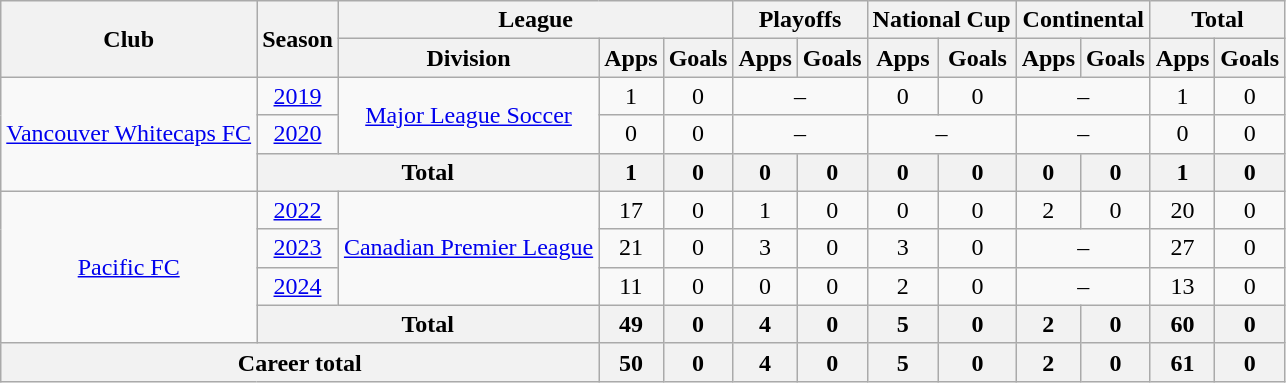<table class="wikitable" style="text-align: center">
<tr>
<th rowspan="2">Club</th>
<th rowspan="2">Season</th>
<th colspan="3">League</th>
<th colspan="2">Playoffs</th>
<th colspan="2">National Cup</th>
<th colspan="2">Continental</th>
<th colspan="2">Total</th>
</tr>
<tr>
<th>Division</th>
<th>Apps</th>
<th>Goals</th>
<th>Apps</th>
<th>Goals</th>
<th>Apps</th>
<th>Goals</th>
<th>Apps</th>
<th>Goals</th>
<th>Apps</th>
<th>Goals</th>
</tr>
<tr>
<td rowspan=3><a href='#'>Vancouver Whitecaps FC</a></td>
<td><a href='#'>2019</a></td>
<td rowspan=2><a href='#'>Major League Soccer</a></td>
<td>1</td>
<td>0</td>
<td colspan="2">–</td>
<td>0</td>
<td>0</td>
<td colspan="2">–</td>
<td>1</td>
<td>0</td>
</tr>
<tr>
<td><a href='#'>2020</a></td>
<td>0</td>
<td>0</td>
<td colspan="2">–</td>
<td colspan="2">–</td>
<td colspan="2">–</td>
<td>0</td>
<td>0</td>
</tr>
<tr>
<th colspan="2"><strong>Total</strong></th>
<th>1</th>
<th>0</th>
<th>0</th>
<th>0</th>
<th>0</th>
<th>0</th>
<th>0</th>
<th>0</th>
<th>1</th>
<th>0</th>
</tr>
<tr>
<td rowspan=4><a href='#'>Pacific FC</a></td>
<td><a href='#'>2022</a></td>
<td rowspan=3><a href='#'>Canadian Premier League</a></td>
<td>17</td>
<td>0</td>
<td>1</td>
<td>0</td>
<td>0</td>
<td>0</td>
<td>2</td>
<td>0</td>
<td>20</td>
<td>0</td>
</tr>
<tr>
<td><a href='#'>2023</a></td>
<td>21</td>
<td>0</td>
<td>3</td>
<td>0</td>
<td>3</td>
<td>0</td>
<td colspan="2">–</td>
<td>27</td>
<td>0</td>
</tr>
<tr>
<td><a href='#'>2024</a></td>
<td>11</td>
<td>0</td>
<td>0</td>
<td>0</td>
<td>2</td>
<td>0</td>
<td colspan="2">–</td>
<td>13</td>
<td>0</td>
</tr>
<tr>
<th colspan="2"><strong>Total</strong></th>
<th>49</th>
<th>0</th>
<th>4</th>
<th>0</th>
<th>5</th>
<th>0</th>
<th>2</th>
<th>0</th>
<th>60</th>
<th>0</th>
</tr>
<tr>
<th colspan="3">Career total</th>
<th>50</th>
<th>0</th>
<th>4</th>
<th>0</th>
<th>5</th>
<th>0</th>
<th>2</th>
<th>0</th>
<th>61</th>
<th>0</th>
</tr>
</table>
